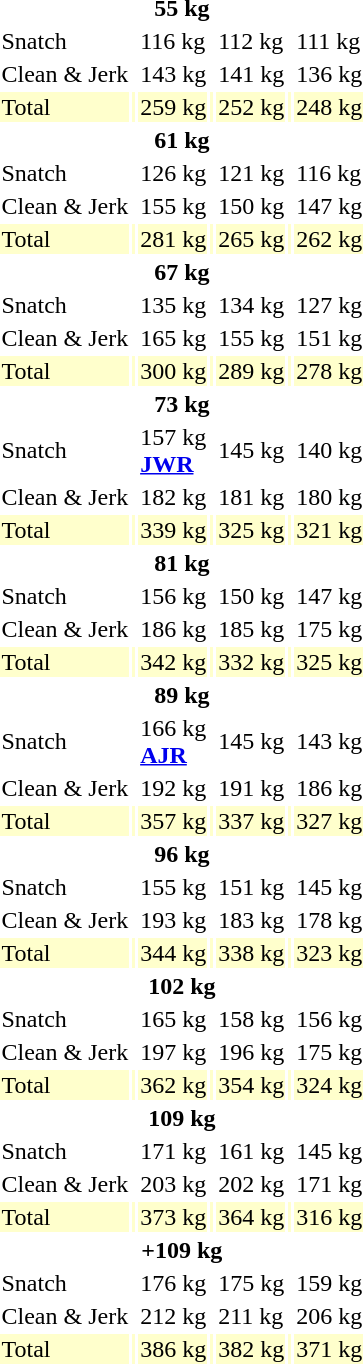<table>
<tr>
<th colspan=7>55 kg</th>
</tr>
<tr>
<td>Snatch</td>
<td></td>
<td>116 kg</td>
<td></td>
<td>112 kg</td>
<td></td>
<td>111 kg</td>
</tr>
<tr>
<td>Clean & Jerk</td>
<td></td>
<td>143 kg</td>
<td></td>
<td>141 kg</td>
<td></td>
<td>136 kg</td>
</tr>
<tr bgcolor=ffffcc>
<td>Total</td>
<td></td>
<td>259 kg</td>
<td></td>
<td>252 kg</td>
<td></td>
<td>248 kg</td>
</tr>
<tr>
<th colspan=7>61 kg</th>
</tr>
<tr>
<td>Snatch</td>
<td></td>
<td>126 kg</td>
<td></td>
<td>121 kg</td>
<td></td>
<td>116 kg</td>
</tr>
<tr>
<td>Clean & Jerk</td>
<td></td>
<td>155 kg</td>
<td></td>
<td>150 kg</td>
<td></td>
<td>147 kg</td>
</tr>
<tr bgcolor=ffffcc>
<td>Total</td>
<td></td>
<td>281 kg</td>
<td></td>
<td>265 kg</td>
<td></td>
<td>262 kg</td>
</tr>
<tr>
<th colspan=7>67 kg</th>
</tr>
<tr>
<td>Snatch</td>
<td></td>
<td>135 kg</td>
<td></td>
<td>134 kg</td>
<td></td>
<td>127 kg</td>
</tr>
<tr>
<td>Clean & Jerk</td>
<td></td>
<td>165 kg</td>
<td></td>
<td>155 kg</td>
<td></td>
<td>151 kg</td>
</tr>
<tr bgcolor=ffffcc>
<td>Total</td>
<td></td>
<td>300 kg</td>
<td></td>
<td>289 kg</td>
<td></td>
<td>278 kg</td>
</tr>
<tr>
<th colspan=7>73 kg</th>
</tr>
<tr>
<td>Snatch</td>
<td></td>
<td>157 kg<br><strong><a href='#'>JWR</a></strong></td>
<td></td>
<td>145 kg</td>
<td></td>
<td>140 kg</td>
</tr>
<tr>
<td>Clean & Jerk</td>
<td></td>
<td>182 kg</td>
<td></td>
<td>181 kg</td>
<td></td>
<td>180 kg</td>
</tr>
<tr bgcolor=ffffcc>
<td>Total</td>
<td></td>
<td>339 kg</td>
<td></td>
<td>325 kg</td>
<td></td>
<td>321 kg</td>
</tr>
<tr>
<th colspan=7>81 kg</th>
</tr>
<tr>
<td>Snatch</td>
<td></td>
<td>156 kg</td>
<td></td>
<td>150 kg</td>
<td></td>
<td>147 kg</td>
</tr>
<tr>
<td>Clean & Jerk</td>
<td></td>
<td>186 kg</td>
<td></td>
<td>185 kg</td>
<td></td>
<td>175 kg</td>
</tr>
<tr bgcolor=ffffcc>
<td>Total</td>
<td></td>
<td>342 kg</td>
<td></td>
<td>332 kg</td>
<td></td>
<td>325 kg</td>
</tr>
<tr>
<th colspan=7>89 kg</th>
</tr>
<tr>
<td>Snatch</td>
<td></td>
<td>166 kg<br><strong><a href='#'>AJR</a></strong></td>
<td></td>
<td>145 kg</td>
<td></td>
<td>143 kg</td>
</tr>
<tr>
<td>Clean & Jerk</td>
<td></td>
<td>192 kg</td>
<td></td>
<td>191 kg</td>
<td></td>
<td>186 kg</td>
</tr>
<tr bgcolor=ffffcc>
<td>Total</td>
<td></td>
<td>357 kg</td>
<td></td>
<td>337 kg</td>
<td></td>
<td>327 kg</td>
</tr>
<tr>
<th colspan=7>96 kg</th>
</tr>
<tr>
<td>Snatch</td>
<td></td>
<td>155 kg</td>
<td></td>
<td>151 kg</td>
<td></td>
<td>145 kg</td>
</tr>
<tr>
<td>Clean & Jerk</td>
<td></td>
<td>193 kg</td>
<td></td>
<td>183 kg</td>
<td></td>
<td>178 kg</td>
</tr>
<tr bgcolor=ffffcc>
<td>Total</td>
<td></td>
<td>344 kg</td>
<td></td>
<td>338 kg</td>
<td></td>
<td>323 kg</td>
</tr>
<tr>
<th colspan=7>102 kg</th>
</tr>
<tr>
<td>Snatch</td>
<td></td>
<td>165 kg</td>
<td></td>
<td>158 kg</td>
<td></td>
<td>156 kg</td>
</tr>
<tr>
<td>Clean & Jerk</td>
<td></td>
<td>197 kg</td>
<td></td>
<td>196 kg</td>
<td></td>
<td>175 kg</td>
</tr>
<tr bgcolor=ffffcc>
<td>Total</td>
<td></td>
<td>362 kg</td>
<td></td>
<td>354 kg</td>
<td></td>
<td>324 kg</td>
</tr>
<tr>
<th colspan=7>109 kg</th>
</tr>
<tr>
<td>Snatch</td>
<td></td>
<td>171 kg</td>
<td></td>
<td>161 kg</td>
<td></td>
<td>145 kg</td>
</tr>
<tr>
<td>Clean & Jerk</td>
<td></td>
<td>203 kg</td>
<td></td>
<td>202 kg</td>
<td></td>
<td>171 kg</td>
</tr>
<tr bgcolor=ffffcc>
<td>Total</td>
<td></td>
<td>373 kg</td>
<td></td>
<td>364 kg</td>
<td></td>
<td>316 kg</td>
</tr>
<tr>
<th colspan=7>+109 kg</th>
</tr>
<tr>
<td>Snatch</td>
<td></td>
<td>176 kg</td>
<td></td>
<td>175 kg</td>
<td></td>
<td>159 kg</td>
</tr>
<tr>
<td>Clean & Jerk</td>
<td></td>
<td>212 kg</td>
<td></td>
<td>211 kg</td>
<td></td>
<td>206 kg</td>
</tr>
<tr bgcolor=ffffcc>
<td>Total</td>
<td></td>
<td>386 kg</td>
<td></td>
<td>382 kg</td>
<td></td>
<td>371 kg</td>
</tr>
</table>
